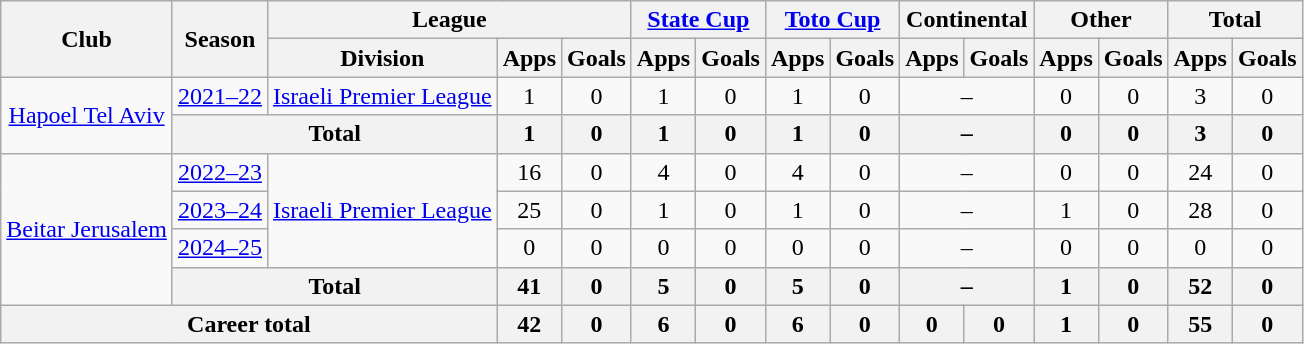<table class="wikitable" style="text-align: center">
<tr>
<th rowspan="2">Club</th>
<th rowspan="2">Season</th>
<th colspan="3">League</th>
<th colspan="2"><a href='#'>State Cup</a></th>
<th colspan="2"><a href='#'>Toto Cup</a></th>
<th colspan="2">Continental</th>
<th colspan="2">Other</th>
<th colspan="2">Total</th>
</tr>
<tr>
<th>Division</th>
<th>Apps</th>
<th>Goals</th>
<th>Apps</th>
<th>Goals</th>
<th>Apps</th>
<th>Goals</th>
<th>Apps</th>
<th>Goals</th>
<th>Apps</th>
<th>Goals</th>
<th>Apps</th>
<th>Goals</th>
</tr>
<tr>
<td rowspan="2"><a href='#'>Hapoel Tel Aviv</a></td>
<td><a href='#'>2021–22</a></td>
<td><a href='#'>Israeli Premier League</a></td>
<td>1</td>
<td>0</td>
<td>1</td>
<td>0</td>
<td>1</td>
<td>0</td>
<td colspan="2">–</td>
<td>0</td>
<td>0</td>
<td>3</td>
<td>0</td>
</tr>
<tr>
<th colspan="2">Total</th>
<th>1</th>
<th>0</th>
<th>1</th>
<th>0</th>
<th>1</th>
<th>0</th>
<th colspan="2">–</th>
<th>0</th>
<th>0</th>
<th>3</th>
<th>0</th>
</tr>
<tr>
<td rowspan="4"><a href='#'>Beitar Jerusalem</a></td>
<td><a href='#'>2022–23</a></td>
<td rowspan="3"><a href='#'>Israeli Premier League</a></td>
<td>16</td>
<td>0</td>
<td>4</td>
<td>0</td>
<td>4</td>
<td>0</td>
<td colspan="2">–</td>
<td>0</td>
<td>0</td>
<td>24</td>
<td>0</td>
</tr>
<tr>
<td><a href='#'>2023–24</a></td>
<td>25</td>
<td>0</td>
<td>1</td>
<td>0</td>
<td>1</td>
<td>0</td>
<td colspan="2">–</td>
<td>1</td>
<td>0</td>
<td>28</td>
<td>0</td>
</tr>
<tr>
<td><a href='#'>2024–25</a></td>
<td>0</td>
<td>0</td>
<td>0</td>
<td>0</td>
<td>0</td>
<td>0</td>
<td colspan="2">–</td>
<td>0</td>
<td>0</td>
<td>0</td>
<td>0</td>
</tr>
<tr>
<th colspan="2">Total</th>
<th>41</th>
<th>0</th>
<th>5</th>
<th>0</th>
<th>5</th>
<th>0</th>
<th colspan="2">–</th>
<th>1</th>
<th>0</th>
<th>52</th>
<th>0</th>
</tr>
<tr>
<th colspan="3"><strong>Career total</strong></th>
<th>42</th>
<th>0</th>
<th>6</th>
<th>0</th>
<th>6</th>
<th>0</th>
<th>0</th>
<th>0</th>
<th>1</th>
<th>0</th>
<th>55</th>
<th>0</th>
</tr>
</table>
